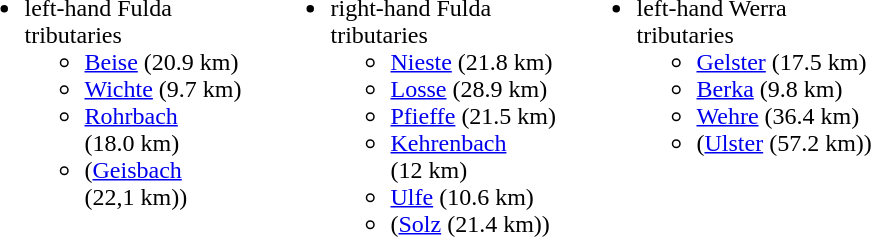<table>
<tr>
<td valign = "top" width = "200"><br><ul><li>left-hand Fulda tributaries<ul><li><a href='#'>Beise</a> (20.9 km)</li><li><a href='#'>Wichte</a> (9.7 km)</li><li><a href='#'>Rohrbach</a> (18.0 km)</li><li>(<a href='#'>Geisbach</a> (22,1 km))</li></ul></li></ul></td>
<td valign = "top" width = "200"><br><ul><li>right-hand Fulda tributaries<ul><li><a href='#'>Nieste</a> (21.8 km)</li><li><a href='#'>Losse</a> (28.9 km)</li><li><a href='#'>Pfieffe</a> (21.5 km)</li><li><a href='#'>Kehrenbach</a> (12 km)</li><li><a href='#'>Ulfe</a> (10.6 km)</li><li>(<a href='#'>Solz</a> (21.4 km))</li></ul></li></ul></td>
<td valign = "top" width = "200"><br><ul><li>left-hand Werra tributaries<ul><li><a href='#'>Gelster</a> (17.5 km)</li><li><a href='#'>Berka</a> (9.8 km)</li><li><a href='#'>Wehre</a> (36.4 km)</li><li>(<a href='#'>Ulster</a> (57.2 km))</li></ul></li></ul></td>
</tr>
</table>
